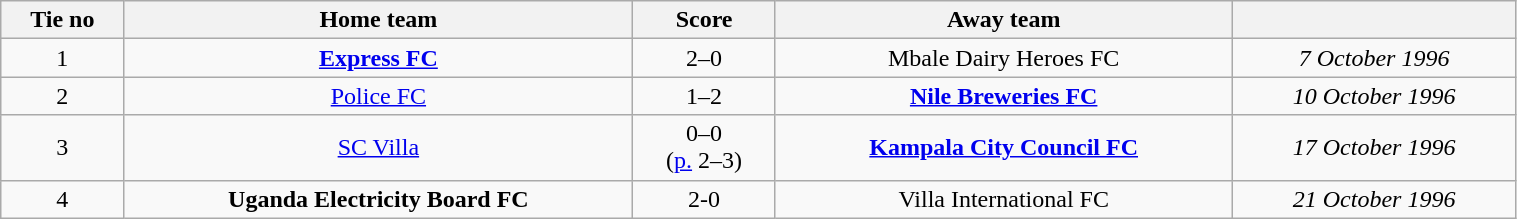<table class="wikitable" style="text-align:center; width:80%; font-size:100%">
<tr>
<th style= width="80px">Tie no</th>
<th style= width="300px">Home team</th>
<th style= width="80px">Score</th>
<th style= width="300px">Away team</th>
<th style= width="300px"></th>
</tr>
<tr>
<td>1</td>
<td><strong><a href='#'>Express FC</a></strong></td>
<td>2–0</td>
<td>Mbale Dairy Heroes FC</td>
<td><em>7 October 1996</em></td>
</tr>
<tr>
<td>2</td>
<td><a href='#'>Police FC</a></td>
<td>1–2</td>
<td><strong><a href='#'>Nile Breweries FC</a></strong></td>
<td><em>10 October 1996</em></td>
</tr>
<tr>
<td>3</td>
<td><a href='#'>SC Villa</a></td>
<td>0–0<br> (<a href='#'>p.</a> 2–3)</td>
<td><strong><a href='#'>Kampala City Council FC</a></strong></td>
<td><em>17 October 1996</em></td>
</tr>
<tr>
<td>4</td>
<td><strong>Uganda Electricity Board FC</strong></td>
<td>2-0</td>
<td>Villa International FC</td>
<td><em>21 October 1996</em></td>
</tr>
</table>
